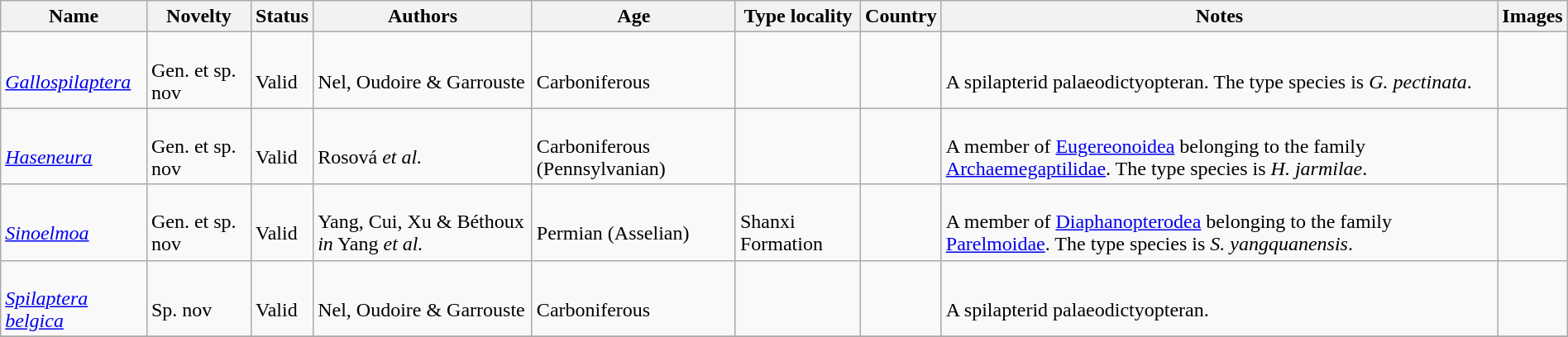<table class="wikitable sortable" align="center" width="100%">
<tr>
<th>Name</th>
<th>Novelty</th>
<th>Status</th>
<th>Authors</th>
<th>Age</th>
<th>Type locality</th>
<th>Country</th>
<th>Notes</th>
<th>Images</th>
</tr>
<tr>
<td><br><em><a href='#'>Gallospilaptera</a></em></td>
<td><br>Gen. et sp. nov</td>
<td><br>Valid</td>
<td><br>Nel, Oudoire & Garrouste</td>
<td><br>Carboniferous</td>
<td></td>
<td></td>
<td><br>A spilapterid palaeodictyopteran. The type species is <em>G. pectinata</em>.</td>
<td></td>
</tr>
<tr>
<td><br><em><a href='#'>Haseneura</a></em></td>
<td><br>Gen. et sp. nov</td>
<td><br>Valid</td>
<td><br>Rosová <em>et al.</em></td>
<td><br>Carboniferous (Pennsylvanian)</td>
<td></td>
<td><br></td>
<td><br>A member of <a href='#'>Eugereonoidea</a> belonging to the family <a href='#'>Archaemegaptilidae</a>. The type species is <em>H. jarmilae</em>.</td>
<td></td>
</tr>
<tr>
<td><br><em><a href='#'>Sinoelmoa</a></em></td>
<td><br>Gen. et sp. nov</td>
<td><br>Valid</td>
<td><br>Yang, Cui, Xu & Béthoux <em>in</em> Yang <em>et al.</em></td>
<td><br>Permian (Asselian)</td>
<td><br>Shanxi Formation</td>
<td><br></td>
<td><br>A member of <a href='#'>Diaphanopterodea</a> belonging to the family <a href='#'>Parelmoidae</a>. The type species is <em>S. yangquanensis</em>.</td>
<td></td>
</tr>
<tr>
<td><br><em><a href='#'>Spilaptera belgica</a></em></td>
<td><br>Sp. nov</td>
<td><br>Valid</td>
<td><br>Nel, Oudoire & Garrouste</td>
<td><br>Carboniferous</td>
<td></td>
<td></td>
<td><br>A spilapterid palaeodictyopteran.</td>
<td></td>
</tr>
<tr>
</tr>
</table>
